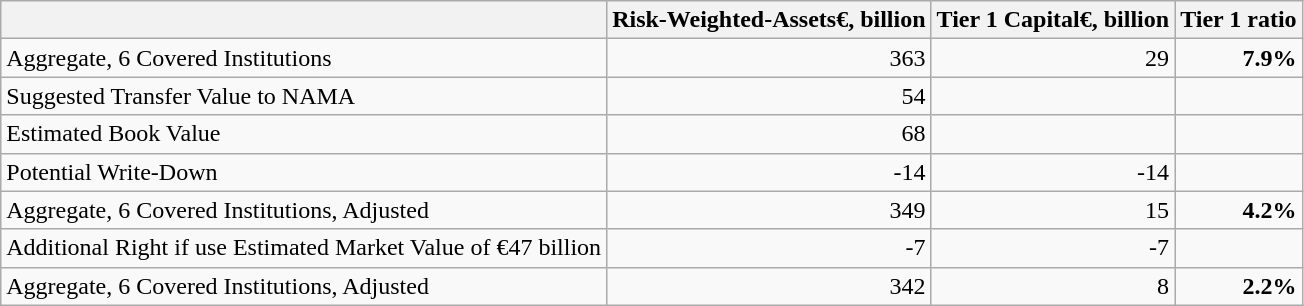<table class="wikitable">
<tr>
<th></th>
<th>Risk-Weighted-Assets€,  billion</th>
<th>Tier 1 Capital€,  billion</th>
<th>Tier 1 ratio</th>
</tr>
<tr>
<td>Aggregate, 6 Covered Institutions</td>
<td align=right>363</td>
<td align=right>29</td>
<td align=right><strong>7.9%</strong></td>
</tr>
<tr>
<td>Suggested Transfer Value to NAMA</td>
<td align=right>54</td>
<td></td>
<td></td>
</tr>
<tr>
<td>Estimated Book Value</td>
<td align=right>68</td>
<td></td>
<td></td>
</tr>
<tr>
<td>Potential Write-Down</td>
<td align=right>-14</td>
<td align=right>-14</td>
<td></td>
</tr>
<tr>
<td>Aggregate, 6 Covered Institutions, Adjusted</td>
<td align=right>349</td>
<td align=right>15</td>
<td align=right><strong>4.2%</strong></td>
</tr>
<tr>
<td>Additional Right if use Estimated Market Value of €47 billion</td>
<td align=right>-7</td>
<td align=right>-7</td>
<td></td>
</tr>
<tr>
<td>Aggregate, 6 Covered Institutions, Adjusted</td>
<td align=right>342</td>
<td align=right>8</td>
<td align=right><strong>2.2%</strong></td>
</tr>
</table>
